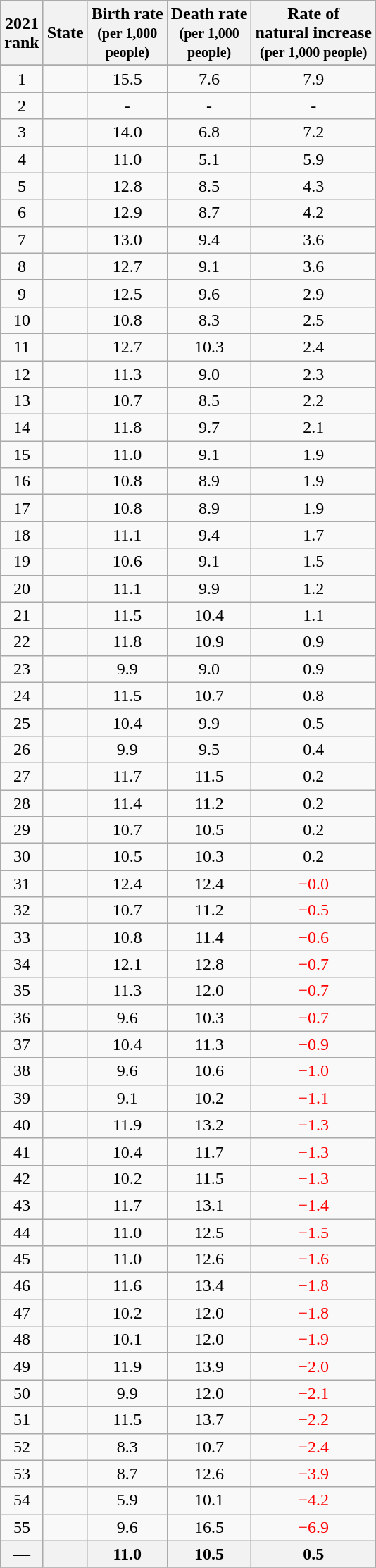<table table class="wikitable sortable">
<tr align=center bgcolor=#CCCCCC>
<th>2021<br>rank</th>
<th>State</th>
<th>Birth rate<br> <small>(per 1,000<br> people)</small></th>
<th>Death rate<br> <small>(per 1,000<br> people)</small></th>
<th>Rate of <br>natural increase<br> <small>(per 1,000 people)</small></th>
</tr>
<tr align=right bgcolor=#E2F2D2>
</tr>
<tr align=right>
<td align=center>1</td>
<td align=left></td>
<td align=center>15.5</td>
<td align=center>7.6</td>
<td align=center>7.9</td>
</tr>
<tr align=right>
<td align=center>2</td>
<td align=left></td>
<td align=center>-</td>
<td align=center>-</td>
<td align=center>-</td>
</tr>
<tr align=right>
<td align=center>3</td>
<td align=left></td>
<td align=center>14.0</td>
<td align=center>6.8</td>
<td align=center>7.2</td>
</tr>
<tr align=right>
<td align=center>4</td>
<td align=left></td>
<td align=center>11.0</td>
<td align=center>5.1</td>
<td align=center>5.9</td>
</tr>
<tr align=right>
<td align=center>5</td>
<td align=left></td>
<td align=center>12.8</td>
<td align=center>8.5</td>
<td align=center>4.3</td>
</tr>
<tr align=right>
<td align=center>6</td>
<td align=left></td>
<td align=center>12.9</td>
<td align=center>8.7</td>
<td align=center>4.2</td>
</tr>
<tr align=right>
<td align=center>7</td>
<td align=left></td>
<td align=center>13.0</td>
<td align=center>9.4</td>
<td align=center>3.6</td>
</tr>
<tr align=right>
<td align=center>8</td>
<td align=left></td>
<td align=center>12.7</td>
<td align=center>9.1</td>
<td align=center>3.6</td>
</tr>
<tr align=right>
<td align=center>9</td>
<td align=left></td>
<td align=center>12.5</td>
<td align=center>9.6</td>
<td align=center>2.9</td>
</tr>
<tr align=right>
<td align=center>10</td>
<td align=left></td>
<td align=center>10.8</td>
<td align=center>8.3</td>
<td align=center>2.5</td>
</tr>
<tr align=right>
<td align=center>11</td>
<td align=left></td>
<td align=center>12.7</td>
<td align=center>10.3</td>
<td align=center>2.4</td>
</tr>
<tr align=right>
<td align=center>12</td>
<td align=left></td>
<td align=center>11.3</td>
<td align=center>9.0</td>
<td align=center>2.3</td>
</tr>
<tr align=right>
<td align=center>13</td>
<td align=left></td>
<td align=center>10.7</td>
<td align=center>8.5</td>
<td align=center>2.2</td>
</tr>
<tr align=right>
<td align=center>14</td>
<td align=left></td>
<td align=center>11.8</td>
<td align=center>9.7</td>
<td align=center>2.1</td>
</tr>
<tr align=right>
<td align=center>15</td>
<td align=left></td>
<td align=center>11.0</td>
<td align=center>9.1</td>
<td align=center>1.9</td>
</tr>
<tr align=right>
<td align=center>16</td>
<td align=left></td>
<td align=center>10.8</td>
<td align=center>8.9</td>
<td align=center>1.9</td>
</tr>
<tr align=right>
<td align=center>17</td>
<td align=left></td>
<td align=center>10.8</td>
<td align=center>8.9</td>
<td align=center>1.9</td>
</tr>
<tr align=right>
<td align=center>18</td>
<td align=left></td>
<td align=center>11.1</td>
<td align=center>9.4</td>
<td align=center>1.7</td>
</tr>
<tr align=right>
<td align=center>19</td>
<td align=left></td>
<td align=center>10.6</td>
<td align=center>9.1</td>
<td align=center>1.5</td>
</tr>
<tr align=right>
<td align=center>20</td>
<td align=left></td>
<td align=center>11.1</td>
<td align=center>9.9</td>
<td align=center>1.2</td>
</tr>
<tr align=right>
<td align=center>21</td>
<td align=left></td>
<td align=center>11.5</td>
<td align=center>10.4</td>
<td align=center>1.1</td>
</tr>
<tr align=right>
<td align=center>22</td>
<td align=left></td>
<td align=center>11.8</td>
<td align=center>10.9</td>
<td align=center>0.9</td>
</tr>
<tr align=right>
<td align=center>23</td>
<td align=left></td>
<td align=center>9.9</td>
<td align=center>9.0</td>
<td align=center>0.9</td>
</tr>
<tr align=right>
<td align=center>24</td>
<td align=left></td>
<td align=center>11.5</td>
<td align=center>10.7</td>
<td align=center>0.8</td>
</tr>
<tr align=right>
<td align=center>25</td>
<td align=left></td>
<td align=center>10.4</td>
<td align=center>9.9</td>
<td align=center>0.5</td>
</tr>
<tr align=right>
<td align=center>26</td>
<td align=left></td>
<td align=center>9.9</td>
<td align=center>9.5</td>
<td align=center>0.4</td>
</tr>
<tr align=right>
<td align=center>27</td>
<td align=left></td>
<td align=center>11.7</td>
<td align=center>11.5</td>
<td align=center>0.2</td>
</tr>
<tr align=right>
<td align=center>28</td>
<td align=left></td>
<td align=center>11.4</td>
<td align=center>11.2</td>
<td align=center>0.2</td>
</tr>
<tr align=right>
<td align=center>29</td>
<td align=left></td>
<td align=center>10.7</td>
<td align=center>10.5</td>
<td align=center>0.2</td>
</tr>
<tr align=right>
<td align=center>30</td>
<td align=left></td>
<td align=center>10.5</td>
<td align=center>10.3</td>
<td align=center>0.2</td>
</tr>
<tr align=right>
<td align=center>31</td>
<td align=left></td>
<td align=center>12.4</td>
<td align=center>12.4</td>
<td align=center style="color: red">−0.0</td>
</tr>
<tr align=right>
<td align=center>32</td>
<td align=left></td>
<td align=center>10.7</td>
<td align=center>11.2</td>
<td align=center style="color: red">−0.5</td>
</tr>
<tr align=right>
<td align=center>33</td>
<td align=left></td>
<td align=center>10.8</td>
<td align=center>11.4</td>
<td align=center style="color: red">−0.6</td>
</tr>
<tr align=right>
<td align=center>34</td>
<td align=left></td>
<td align=center>12.1</td>
<td align=center>12.8</td>
<td align=center style="color: red">−0.7</td>
</tr>
<tr align=right>
<td align=center>35</td>
<td align=left></td>
<td align=center>11.3</td>
<td align=center>12.0</td>
<td align=center style="color: red">−0.7</td>
</tr>
<tr align=right>
<td align=center>36</td>
<td align=left></td>
<td align=center>9.6</td>
<td align=center>10.3</td>
<td align=center style="color: red">−0.7</td>
</tr>
<tr align=right>
<td align=center>37</td>
<td align=left></td>
<td align=center>10.4</td>
<td align=center>11.3</td>
<td align=center style="color: red">−0.9</td>
</tr>
<tr align=right>
<td align=center>38</td>
<td align=left></td>
<td align=center>9.6</td>
<td align=center>10.6</td>
<td align=center style="color: red">−1.0</td>
</tr>
<tr align=right>
<td align=center>39</td>
<td align=left></td>
<td align=center>9.1</td>
<td align=center>10.2</td>
<td align=center style="color: red">−1.1</td>
</tr>
<tr align=right>
<td align=center>40</td>
<td align=left></td>
<td align=center>11.9</td>
<td align=center>13.2</td>
<td align=center style="color: red">−1.3</td>
</tr>
<tr align=right>
<td align=center>41</td>
<td align=left></td>
<td align=center>10.4</td>
<td align=center>11.7</td>
<td align=center style="color: red">−1.3</td>
</tr>
<tr align=right>
<td align=center>42</td>
<td align=left></td>
<td align=center>10.2</td>
<td align=center>11.5</td>
<td align=center style="color: red">−1.3</td>
</tr>
<tr align=right>
<td align=center>43</td>
<td align=left></td>
<td align=center>11.7</td>
<td align=center>13.1</td>
<td align=center style="color: red">−1.4</td>
</tr>
<tr align=right>
<td align=center>44</td>
<td align=left></td>
<td align=center>11.0</td>
<td align=center>12.5</td>
<td align=center style="color: red">−1.5</td>
</tr>
<tr align=right>
<td align=center>45</td>
<td align=left></td>
<td align=center>11.0</td>
<td align=center>12.6</td>
<td align=center style="color: red">−1.6</td>
</tr>
<tr align=right>
<td align=center>46</td>
<td align=left></td>
<td align=center>11.6</td>
<td align=center>13.4</td>
<td align=center style="color: red">−1.8</td>
</tr>
<tr align=right>
<td align=center>47</td>
<td align=left></td>
<td align=center>10.2</td>
<td align=center>12.0</td>
<td align=center style="color: red">−1.8</td>
</tr>
<tr align=right>
<td align=center>48</td>
<td align=left></td>
<td align=center>10.1</td>
<td align=center>12.0</td>
<td align=center style="color: red">−1.9</td>
</tr>
<tr align=right>
<td align=center>49</td>
<td align=left></td>
<td align=center>11.9</td>
<td align=center>13.9</td>
<td align=center style="color: red">−2.0</td>
</tr>
<tr align=right>
<td align=center>50</td>
<td align=left></td>
<td align=center>9.9</td>
<td align=center>12.0</td>
<td align=center style="color: red">−2.1</td>
</tr>
<tr align=right>
<td align=center>51</td>
<td align=left></td>
<td align=center>11.5</td>
<td align=center>13.7</td>
<td align=center style="color: red">−2.2</td>
</tr>
<tr align=right>
<td align=center>52</td>
<td align=left></td>
<td align=center>8.3</td>
<td align=center>10.7</td>
<td align=center style="color: red">−2.4</td>
</tr>
<tr align=center>
<td align=center>53</td>
<td align=left></td>
<td align=center>8.7</td>
<td align=center>12.6</td>
<td align=center style="color: red">−3.9</td>
</tr>
<tr align=right>
<td align=center>54</td>
<td align=left></td>
<td align=center>5.9</td>
<td align=center>10.1</td>
<td align=center style="color: red">−4.2</td>
</tr>
<tr align=right>
<td align=center>55</td>
<td align=left></td>
<td align=center>9.6</td>
<td align=center>16.5</td>
<td align=center style="color: red">−6.9</td>
</tr>
<tr align=right>
<th align=center>—</th>
<th align=left></th>
<th align=center>11.0</th>
<th align=center>10.5</th>
<th align=center>0.5</th>
</tr>
<tr>
</tr>
</table>
